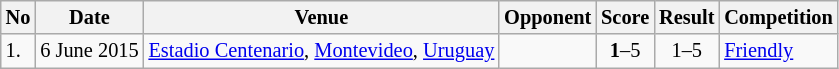<table class="wikitable" style="font-size:85%;">
<tr>
<th>No</th>
<th>Date</th>
<th>Venue</th>
<th>Opponent</th>
<th>Score</th>
<th>Result</th>
<th>Competition</th>
</tr>
<tr>
<td>1.</td>
<td>6 June 2015</td>
<td><a href='#'>Estadio Centenario</a>, <a href='#'>Montevideo</a>, <a href='#'>Uruguay</a></td>
<td></td>
<td align=center><strong>1</strong>–5</td>
<td align=center>1–5</td>
<td><a href='#'>Friendly</a></td>
</tr>
</table>
